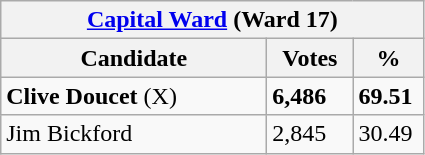<table class="wikitable">
<tr>
<th colspan="3"><a href='#'>Capital Ward</a> (Ward 17)</th>
</tr>
<tr>
<th style="width: 170px">Candidate</th>
<th style="width: 50px">Votes</th>
<th style="width: 40px">%</th>
</tr>
<tr>
<td><strong>Clive Doucet</strong> (X)</td>
<td><strong>6,486</strong></td>
<td><strong>69.51</strong></td>
</tr>
<tr>
<td>Jim Bickford</td>
<td>2,845</td>
<td>30.49</td>
</tr>
</table>
